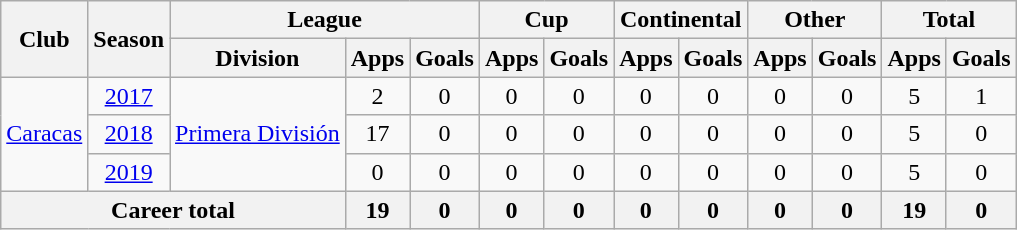<table class="wikitable" style="text-align: center">
<tr>
<th rowspan="2">Club</th>
<th rowspan="2">Season</th>
<th colspan="3">League</th>
<th colspan="2">Cup</th>
<th colspan="2">Continental</th>
<th colspan="2">Other</th>
<th colspan="2">Total</th>
</tr>
<tr>
<th>Division</th>
<th>Apps</th>
<th>Goals</th>
<th>Apps</th>
<th>Goals</th>
<th>Apps</th>
<th>Goals</th>
<th>Apps</th>
<th>Goals</th>
<th>Apps</th>
<th>Goals</th>
</tr>
<tr>
<td rowspan="3"><a href='#'>Caracas</a></td>
<td><a href='#'>2017</a></td>
<td rowspan="3"><a href='#'>Primera División</a></td>
<td>2</td>
<td>0</td>
<td>0</td>
<td>0</td>
<td>0</td>
<td>0</td>
<td>0</td>
<td>0</td>
<td>5</td>
<td>1</td>
</tr>
<tr>
<td><a href='#'>2018</a></td>
<td>17</td>
<td>0</td>
<td>0</td>
<td>0</td>
<td>0</td>
<td>0</td>
<td>0</td>
<td>0</td>
<td>5</td>
<td>0</td>
</tr>
<tr>
<td><a href='#'>2019</a></td>
<td>0</td>
<td>0</td>
<td>0</td>
<td>0</td>
<td>0</td>
<td>0</td>
<td>0</td>
<td>0</td>
<td>5</td>
<td>0</td>
</tr>
<tr>
<th colspan="3"><strong>Career total</strong></th>
<th>19</th>
<th>0</th>
<th>0</th>
<th>0</th>
<th>0</th>
<th>0</th>
<th>0</th>
<th>0</th>
<th>19</th>
<th>0</th>
</tr>
</table>
